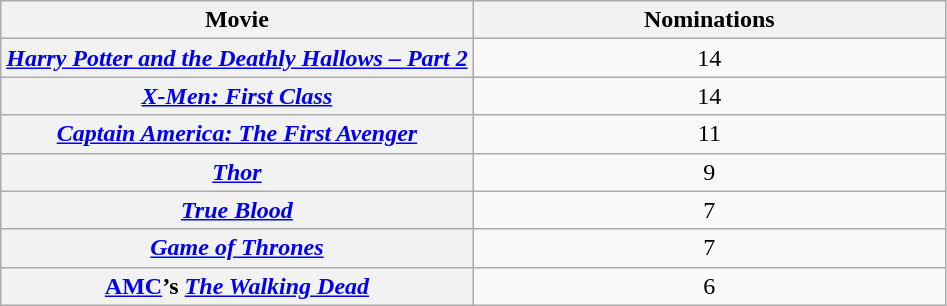<table class="wikitable sortable">
<tr>
<th scope="col" style="width:50%">Movie</th>
<th scope="col" style="width:50%">Nominations</th>
</tr>
<tr>
<th><em><a href='#'>Harry Potter and the Deathly Hallows – Part 2</a></em></th>
<td style="text-align:center">14</td>
</tr>
<tr>
<th><em><a href='#'>X-Men: First Class</a></em></th>
<td style="text-align:center">14</td>
</tr>
<tr>
<th><em><a href='#'>Captain America: The First Avenger</a></em></th>
<td style="text-align:center">11</td>
</tr>
<tr>
<th><em><a href='#'>Thor</a></em></th>
<td style="text-align:center">9</td>
</tr>
<tr>
<th><em><a href='#'>True Blood</a></em></th>
<td style="text-align:center">7</td>
</tr>
<tr>
<th><em><a href='#'>Game of Thrones</a></em></th>
<td style="text-align:center">7</td>
</tr>
<tr>
<th><a href='#'>AMC</a>’s <em><a href='#'>The Walking Dead</a></em></th>
<td style="text-align:center">6</td>
</tr>
</table>
